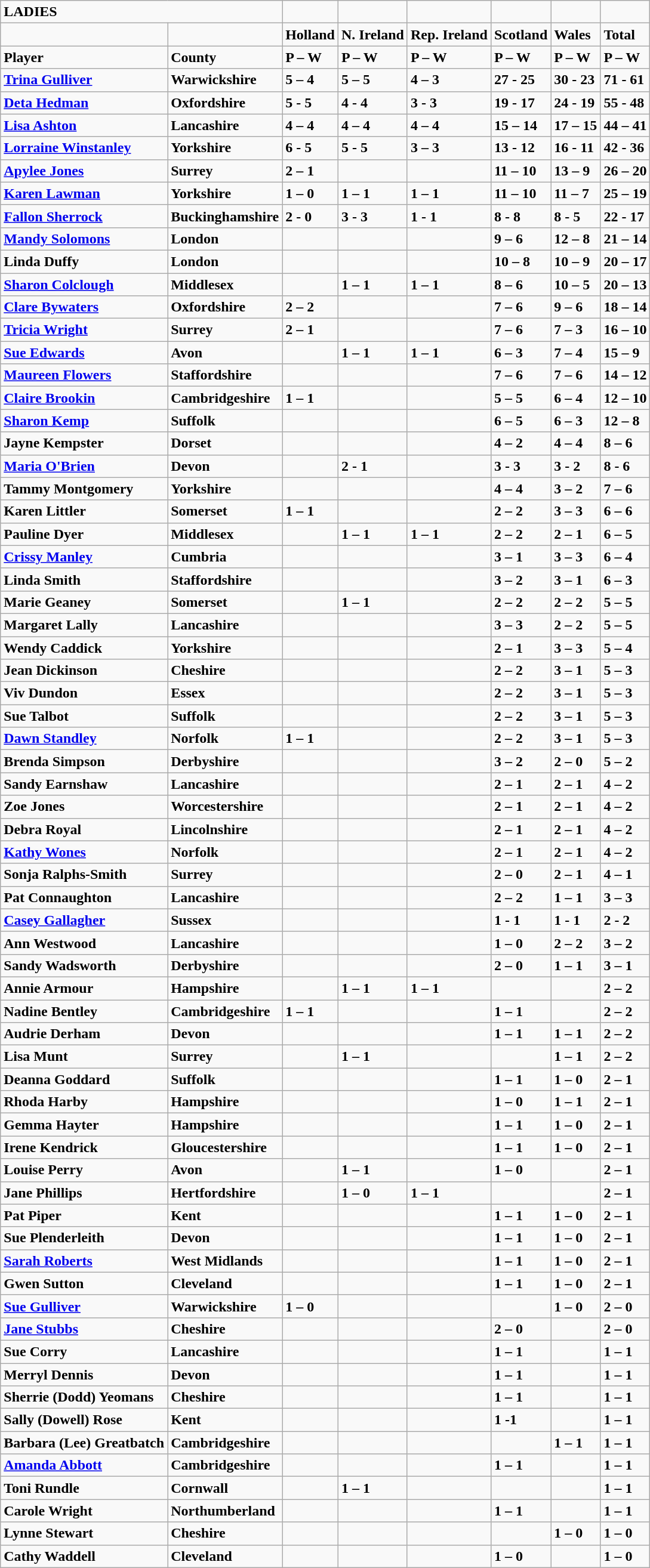<table class="wikitable">
<tr>
<td colspan="2"><strong>LADIES</strong></td>
<td></td>
<td></td>
<td></td>
<td></td>
<td></td>
<td></td>
</tr>
<tr>
<td></td>
<td></td>
<td><strong>Holland</strong></td>
<td><strong>N. Ireland</strong></td>
<td><strong>Rep. Ireland</strong></td>
<td><strong>Scotland</strong></td>
<td><strong>Wales</strong></td>
<td><strong>Total </strong></td>
</tr>
<tr>
<td><strong>Player</strong></td>
<td><strong>County</strong></td>
<td><strong>P – W</strong></td>
<td><strong>P – W</strong></td>
<td><strong>P – W</strong></td>
<td><strong>P – W</strong></td>
<td><strong>P – W</strong></td>
<td><strong>P – W</strong></td>
</tr>
<tr>
<td><strong><a href='#'>Trina Gulliver</a></strong></td>
<td><strong>Warwickshire</strong></td>
<td><strong>5 – 4</strong></td>
<td><strong>5 – 5</strong></td>
<td><strong>4 – 3</strong></td>
<td><strong>27 - 25</strong></td>
<td><strong>30 - 23</strong></td>
<td><strong>71 - 61</strong></td>
</tr>
<tr>
<td><strong><a href='#'>Deta Hedman</a></strong></td>
<td><strong>Oxfordshire</strong></td>
<td><strong>5 - 5</strong></td>
<td><strong>4 - 4</strong></td>
<td><strong>3 - 3</strong></td>
<td><strong>19 - 17</strong></td>
<td><strong>24 - 19</strong></td>
<td><strong>55 - 48</strong></td>
</tr>
<tr>
<td><strong><a href='#'>Lisa Ashton</a></strong></td>
<td><strong>Lancashire</strong></td>
<td><strong>4 – 4</strong></td>
<td><strong>4 – 4</strong></td>
<td><strong>4 – 4</strong></td>
<td><strong>15 – 14</strong></td>
<td><strong>17 – 15</strong></td>
<td><strong>44 – 41</strong></td>
</tr>
<tr>
<td><strong><a href='#'>Lorraine Winstanley</a></strong></td>
<td><strong>Yorkshire</strong></td>
<td><strong>6 - 5</strong></td>
<td><strong>5 - 5</strong></td>
<td><strong>3 – 3</strong></td>
<td><strong>13 - 12</strong></td>
<td><strong>16 - 11</strong></td>
<td><strong>42 - 36</strong></td>
</tr>
<tr>
<td><strong><a href='#'>Apylee Jones</a></strong></td>
<td><strong>Surrey</strong></td>
<td><strong>2 – 1</strong></td>
<td></td>
<td></td>
<td><strong>11 – 10</strong></td>
<td><strong>13 – 9</strong></td>
<td><strong>26 – 20</strong></td>
</tr>
<tr>
<td><strong><a href='#'>Karen Lawman</a></strong></td>
<td><strong>Yorkshire</strong></td>
<td><strong>1 – 0</strong></td>
<td><strong>1 – 1</strong></td>
<td><strong>1 – 1</strong></td>
<td><strong>11 – 10</strong></td>
<td><strong>11 – 7</strong></td>
<td><strong>25 – 19 </strong></td>
</tr>
<tr>
<td><strong><a href='#'>Fallon Sherrock</a></strong></td>
<td><strong>Buckinghamshire</strong></td>
<td><strong>2 - 0</strong></td>
<td><strong>3 - 3</strong></td>
<td><strong>1 - 1</strong></td>
<td><strong>8 - 8</strong></td>
<td><strong>8 - 5</strong></td>
<td><strong>22 - 17</strong></td>
</tr>
<tr>
<td><strong><a href='#'>Mandy Solomons</a></strong></td>
<td><strong>London</strong></td>
<td></td>
<td></td>
<td></td>
<td><strong>9 – 6</strong></td>
<td><strong>12 – 8</strong></td>
<td><strong>21 – 14</strong></td>
</tr>
<tr>
<td><strong>Linda Duffy</strong></td>
<td><strong>London</strong></td>
<td></td>
<td></td>
<td></td>
<td><strong>10 – 8</strong></td>
<td><strong>10 – 9</strong></td>
<td><strong>20 – 17</strong></td>
</tr>
<tr>
<td><strong><a href='#'>Sharon Colclough</a></strong></td>
<td><strong>Middlesex</strong></td>
<td></td>
<td><strong>1 – 1</strong></td>
<td><strong>1 – 1</strong></td>
<td><strong>8 – 6</strong></td>
<td><strong>10 – 5</strong></td>
<td><strong>20 – 13</strong></td>
</tr>
<tr>
<td><strong><a href='#'>Clare Bywaters</a></strong></td>
<td><strong>Oxfordshire</strong></td>
<td><strong>2 – 2</strong></td>
<td></td>
<td></td>
<td><strong>7 – 6</strong></td>
<td><strong>9 – 6</strong></td>
<td><strong>18 – 14</strong></td>
</tr>
<tr>
<td><strong><a href='#'>Tricia Wright</a></strong></td>
<td><strong>Surrey</strong></td>
<td><strong>2 – 1</strong></td>
<td></td>
<td></td>
<td><strong>7 – 6</strong></td>
<td><strong>7 – 3</strong></td>
<td><strong>16 – 10</strong></td>
</tr>
<tr>
<td><strong><a href='#'>Sue Edwards</a></strong></td>
<td><strong>Avon</strong></td>
<td></td>
<td><strong>1 – 1</strong></td>
<td><strong>1 – 1</strong></td>
<td><strong>6 – 3</strong></td>
<td><strong>7 – 4</strong></td>
<td><strong>15 – 9</strong></td>
</tr>
<tr>
<td><strong><a href='#'>Maureen Flowers</a></strong></td>
<td><strong>Staffordshire</strong></td>
<td></td>
<td></td>
<td></td>
<td><strong>7 – 6</strong></td>
<td><strong>7 – 6</strong></td>
<td><strong>14 – 12</strong></td>
</tr>
<tr>
<td><strong><a href='#'>Claire Brookin</a></strong></td>
<td><strong>Cambridgeshire</strong></td>
<td><strong>1 – 1</strong></td>
<td></td>
<td></td>
<td><strong>5 – 5</strong></td>
<td><strong>6 – 4</strong></td>
<td><strong>12 – 10</strong></td>
</tr>
<tr>
<td><strong><a href='#'>Sharon Kemp</a></strong></td>
<td><strong>Suffolk</strong></td>
<td></td>
<td></td>
<td></td>
<td><strong>6 – 5</strong></td>
<td><strong>6 – 3</strong></td>
<td><strong>12 – 8</strong></td>
</tr>
<tr>
<td><strong>Jayne Kempster</strong></td>
<td><strong>Dorset</strong></td>
<td></td>
<td></td>
<td></td>
<td><strong>4 – 2</strong></td>
<td><strong>4 – 4</strong></td>
<td><strong>8 – 6</strong></td>
</tr>
<tr>
<td><strong><a href='#'>Maria O'Brien</a></strong></td>
<td><strong>Devon</strong></td>
<td></td>
<td><strong>2 - 1</strong></td>
<td></td>
<td><strong>3 - 3</strong></td>
<td><strong>3 - 2</strong></td>
<td><strong>8 - 6</strong></td>
</tr>
<tr>
<td><strong>Tammy Montgomery</strong></td>
<td><strong>Yorkshire</strong></td>
<td></td>
<td></td>
<td></td>
<td><strong>4 – 4</strong></td>
<td><strong>3 – 2</strong></td>
<td><strong>7 – 6</strong></td>
</tr>
<tr>
<td><strong>Karen Littler</strong></td>
<td><strong>Somerset</strong></td>
<td><strong>1 – 1</strong></td>
<td></td>
<td></td>
<td><strong>2 – 2</strong></td>
<td><strong>3 – 3</strong></td>
<td><strong>6 – 6</strong></td>
</tr>
<tr>
<td><strong>Pauline Dyer</strong></td>
<td><strong>Middlesex</strong></td>
<td></td>
<td><strong>1 – 1</strong></td>
<td><strong>1 – 1</strong></td>
<td><strong>2 – 2</strong></td>
<td><strong>2 – 1</strong></td>
<td><strong>6 – 5</strong></td>
</tr>
<tr>
<td><strong><a href='#'>Crissy Manley</a></strong></td>
<td><strong>Cumbria</strong></td>
<td></td>
<td></td>
<td></td>
<td><strong>3 – 1</strong></td>
<td><strong>3 – 3</strong></td>
<td><strong>6 – 4</strong></td>
</tr>
<tr>
<td><strong>Linda Smith</strong></td>
<td><strong>Staffordshire</strong></td>
<td></td>
<td></td>
<td></td>
<td><strong>3 – 2</strong></td>
<td><strong>3 – 1</strong></td>
<td><strong>6 – 3</strong></td>
</tr>
<tr>
<td><strong>Marie Geaney</strong></td>
<td><strong>Somerset</strong></td>
<td></td>
<td><strong>1 – 1</strong></td>
<td></td>
<td><strong>2 – 2</strong></td>
<td><strong>2 – 2</strong></td>
<td><strong>5 – 5</strong></td>
</tr>
<tr>
<td><strong>Margaret Lally</strong></td>
<td><strong>Lancashire</strong></td>
<td></td>
<td></td>
<td></td>
<td><strong>3 – 3</strong></td>
<td><strong>2 – 2</strong></td>
<td><strong>5 – 5</strong></td>
</tr>
<tr>
<td><strong>Wendy Caddick</strong></td>
<td><strong>Yorkshire</strong></td>
<td></td>
<td></td>
<td></td>
<td><strong>2 – 1</strong></td>
<td><strong>3 – 3</strong></td>
<td><strong>5 – 4</strong></td>
</tr>
<tr>
<td><strong>Jean Dickinson</strong></td>
<td><strong>Cheshire</strong></td>
<td></td>
<td></td>
<td></td>
<td><strong>2 – 2</strong></td>
<td><strong>3 – 1</strong></td>
<td><strong>5 – 3</strong></td>
</tr>
<tr>
<td><strong>Viv Dundon</strong></td>
<td><strong>Essex</strong></td>
<td></td>
<td></td>
<td></td>
<td><strong>2 – 2</strong></td>
<td><strong>3 – 1</strong></td>
<td><strong>5 – 3</strong></td>
</tr>
<tr>
<td><strong>Sue Talbot</strong></td>
<td><strong>Suffolk</strong></td>
<td></td>
<td></td>
<td></td>
<td><strong>2 – 2</strong></td>
<td><strong>3 – 1</strong></td>
<td><strong>5 – 3</strong></td>
</tr>
<tr>
<td><strong><a href='#'>Dawn Standley</a></strong></td>
<td><strong>Norfolk</strong></td>
<td><strong>1 – 1</strong></td>
<td></td>
<td></td>
<td><strong>2 – 2</strong></td>
<td><strong>3 – 1</strong></td>
<td><strong>5 – 3</strong></td>
</tr>
<tr>
<td><strong>Brenda Simpson</strong></td>
<td><strong>Derbyshire</strong></td>
<td></td>
<td></td>
<td></td>
<td><strong>3 – 2</strong></td>
<td><strong>2 – 0</strong></td>
<td><strong>5 – 2</strong></td>
</tr>
<tr>
<td><strong>Sandy Earnshaw</strong></td>
<td><strong>Lancashire</strong></td>
<td></td>
<td></td>
<td></td>
<td><strong>2 – 1</strong></td>
<td><strong>2 – 1</strong></td>
<td><strong>4 – 2</strong></td>
</tr>
<tr>
<td><strong>Zoe Jones</strong></td>
<td><strong>Worcestershire</strong></td>
<td></td>
<td></td>
<td></td>
<td><strong>2 – 1</strong></td>
<td><strong>2 – 1</strong></td>
<td><strong>4 – 2</strong></td>
</tr>
<tr>
<td><strong>Debra Royal</strong></td>
<td><strong>Lincolnshire</strong></td>
<td></td>
<td></td>
<td></td>
<td><strong>2 – 1</strong></td>
<td><strong>2 – 1</strong></td>
<td><strong>4 – 2</strong></td>
</tr>
<tr>
<td><strong><a href='#'>Kathy Wones</a></strong></td>
<td><strong>Norfolk</strong></td>
<td></td>
<td></td>
<td></td>
<td><strong>2 – 1</strong></td>
<td><strong>2 – 1</strong></td>
<td><strong>4 – 2</strong></td>
</tr>
<tr>
<td><strong>Sonja Ralphs-Smith</strong></td>
<td><strong>Surrey</strong></td>
<td></td>
<td></td>
<td></td>
<td><strong>2 – 0</strong></td>
<td><strong>2 – 1</strong></td>
<td><strong>4 – 1</strong></td>
</tr>
<tr>
<td><strong>Pat Connaughton</strong></td>
<td><strong>Lancashire</strong></td>
<td></td>
<td></td>
<td></td>
<td><strong>2 – 2</strong></td>
<td><strong>1 – 1</strong></td>
<td><strong>3 – 3</strong></td>
</tr>
<tr>
<td><strong><a href='#'>Casey Gallagher</a></strong></td>
<td><strong>Sussex</strong></td>
<td></td>
<td></td>
<td></td>
<td><strong>1 - 1</strong></td>
<td><strong>1 - 1</strong></td>
<td><strong>2 - 2</strong></td>
</tr>
<tr>
<td><strong>Ann Westwood</strong></td>
<td><strong>Lancashire</strong></td>
<td></td>
<td></td>
<td></td>
<td><strong>1 – 0</strong></td>
<td><strong>2 – 2</strong></td>
<td><strong>3 – 2</strong></td>
</tr>
<tr>
<td><strong>Sandy Wadsworth</strong></td>
<td><strong>Derbyshire</strong></td>
<td></td>
<td></td>
<td></td>
<td><strong>2 – 0</strong></td>
<td><strong>1 – 1</strong></td>
<td><strong>3 – 1</strong></td>
</tr>
<tr>
<td><strong>Annie Armour</strong></td>
<td><strong>Hampshire</strong></td>
<td></td>
<td><strong>1 – 1</strong></td>
<td><strong>1 – 1</strong></td>
<td></td>
<td></td>
<td><strong>2 – 2</strong></td>
</tr>
<tr>
<td><strong>Nadine Bentley</strong></td>
<td><strong>Cambridgeshire  </strong></td>
<td><strong>1 – 1</strong></td>
<td></td>
<td></td>
<td><strong>1 – 1</strong></td>
<td></td>
<td><strong>2 – 2</strong></td>
</tr>
<tr>
<td><strong>Audrie Derham</strong></td>
<td><strong>Devon</strong></td>
<td></td>
<td></td>
<td></td>
<td><strong>1 – 1</strong></td>
<td><strong>1 – 1</strong></td>
<td><strong>2 – 2</strong></td>
</tr>
<tr>
<td><strong>Lisa Munt</strong></td>
<td><strong>Surrey</strong></td>
<td></td>
<td><strong>1 – 1</strong></td>
<td></td>
<td></td>
<td><strong>1 – 1</strong></td>
<td><strong>2 – 2</strong></td>
</tr>
<tr>
<td><strong>Deanna Goddard</strong></td>
<td><strong>Suffolk</strong></td>
<td></td>
<td></td>
<td></td>
<td><strong>1 – 1</strong></td>
<td><strong>1 – 0</strong></td>
<td><strong>2 – 1</strong></td>
</tr>
<tr>
<td><strong>Rhoda Harby</strong></td>
<td><strong>Hampshire</strong></td>
<td></td>
<td></td>
<td></td>
<td><strong>1 – 0</strong></td>
<td><strong>1 – 1</strong></td>
<td><strong>2 – 1</strong></td>
</tr>
<tr>
<td><strong>Gemma Hayter</strong></td>
<td><strong>Hampshire</strong></td>
<td></td>
<td></td>
<td></td>
<td><strong>1 – 1</strong></td>
<td><strong>1 – 0</strong></td>
<td><strong>2 – 1</strong></td>
</tr>
<tr>
<td><strong>Irene Kendrick</strong></td>
<td><strong>Gloucestershire</strong></td>
<td></td>
<td></td>
<td></td>
<td><strong>1 – 1</strong></td>
<td><strong>1 – 0</strong></td>
<td><strong>2 – 1</strong></td>
</tr>
<tr>
<td><strong>Louise Perry</strong></td>
<td><strong>Avon</strong></td>
<td></td>
<td><strong>1 – 1</strong></td>
<td></td>
<td><strong>1 – 0</strong></td>
<td></td>
<td><strong>2 – 1</strong></td>
</tr>
<tr>
<td><strong>Jane Phillips</strong></td>
<td><strong>Hertfordshire</strong></td>
<td></td>
<td><strong>1 – 0</strong></td>
<td><strong>1 – 1</strong></td>
<td></td>
<td></td>
<td><strong>2 – 1</strong></td>
</tr>
<tr>
<td><strong>Pat Piper</strong></td>
<td><strong>Kent</strong></td>
<td></td>
<td></td>
<td></td>
<td><strong>1 – 1</strong></td>
<td><strong>1 – 0</strong></td>
<td><strong>2 – 1</strong></td>
</tr>
<tr>
<td><strong>Sue Plenderleith</strong></td>
<td><strong>Devon</strong></td>
<td></td>
<td></td>
<td></td>
<td><strong>1 – 1</strong></td>
<td><strong>1 – 0</strong></td>
<td><strong>2 – 1</strong></td>
</tr>
<tr>
<td><strong><a href='#'>Sarah Roberts</a></strong></td>
<td><strong>West Midlands</strong></td>
<td></td>
<td></td>
<td></td>
<td><strong>1 – 1</strong></td>
<td><strong>1 – 0</strong></td>
<td><strong>2 – 1</strong></td>
</tr>
<tr>
<td><strong>Gwen Sutton</strong></td>
<td><strong>Cleveland</strong></td>
<td></td>
<td></td>
<td></td>
<td><strong>1 – 1</strong></td>
<td><strong>1 – 0</strong></td>
<td><strong>2 – 1</strong></td>
</tr>
<tr>
<td><strong><a href='#'>Sue Gulliver</a></strong></td>
<td><strong>Warwickshire</strong></td>
<td><strong>1 – 0</strong></td>
<td></td>
<td></td>
<td></td>
<td><strong>1 – 0</strong></td>
<td><strong>2 – 0</strong></td>
</tr>
<tr>
<td><strong><a href='#'>Jane Stubbs</a></strong></td>
<td><strong>Cheshire</strong></td>
<td></td>
<td></td>
<td></td>
<td><strong>2 – 0</strong></td>
<td></td>
<td><strong>2 – 0</strong></td>
</tr>
<tr>
<td><strong>Sue Corry</strong></td>
<td><strong>Lancashire</strong></td>
<td></td>
<td></td>
<td></td>
<td><strong>1 – 1</strong></td>
<td></td>
<td><strong>1 – 1</strong></td>
</tr>
<tr>
<td><strong>Merryl Dennis</strong></td>
<td><strong>Devon</strong></td>
<td></td>
<td></td>
<td></td>
<td><strong>1 – 1</strong></td>
<td></td>
<td><strong>1 – 1</strong></td>
</tr>
<tr>
<td><strong>Sherrie (Dodd) Yeomans   </strong></td>
<td><strong>Cheshire</strong></td>
<td></td>
<td></td>
<td></td>
<td><strong>1 – 1</strong></td>
<td></td>
<td><strong>1 – 1</strong></td>
</tr>
<tr>
<td><strong>Sally (Dowell) Rose</strong></td>
<td><strong>Kent</strong></td>
<td></td>
<td></td>
<td></td>
<td><strong>1 -1</strong></td>
<td></td>
<td><strong>1 – 1</strong></td>
</tr>
<tr>
<td><strong>Barbara (Lee) Greatbatch  </strong></td>
<td><strong>Cambridgeshire</strong></td>
<td></td>
<td></td>
<td></td>
<td></td>
<td><strong>1 – 1</strong></td>
<td><strong>1 – 1</strong></td>
</tr>
<tr>
<td><strong><a href='#'>Amanda Abbott</a></strong></td>
<td><strong>Cambridgeshire</strong></td>
<td></td>
<td></td>
<td></td>
<td><strong>1 – 1</strong></td>
<td></td>
<td><strong>1 – 1</strong></td>
</tr>
<tr>
<td><strong>Toni Rundle</strong></td>
<td><strong>Cornwall</strong></td>
<td></td>
<td><strong>1 – 1</strong></td>
<td></td>
<td></td>
<td></td>
<td><strong>1 – 1</strong></td>
</tr>
<tr>
<td><strong>Carole Wright</strong></td>
<td><strong>Northumberland  </strong></td>
<td></td>
<td></td>
<td></td>
<td><strong>1 – 1</strong></td>
<td></td>
<td><strong>1 – 1</strong></td>
</tr>
<tr>
<td><strong>Lynne Stewart</strong></td>
<td><strong>Cheshire</strong></td>
<td></td>
<td></td>
<td></td>
<td></td>
<td><strong>1 – 0</strong></td>
<td><strong>1 – 0</strong></td>
</tr>
<tr>
<td><strong>Cathy Waddell</strong></td>
<td><strong>Cleveland</strong></td>
<td></td>
<td></td>
<td></td>
<td><strong>1 – 0</strong></td>
<td></td>
<td><strong>1 – 0</strong></td>
</tr>
</table>
